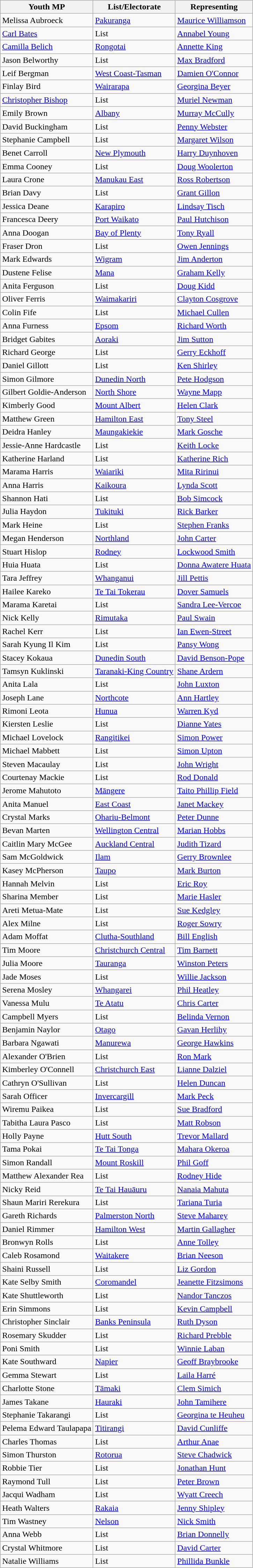<table class="wikitable sortable collapsible collapsed">
<tr>
<th scope="col">Youth MP</th>
<th scope="col">List/Electorate</th>
<th scope="col">Representing</th>
</tr>
<tr>
<td>Melissa Aubroeck</td>
<td><a href='#'>Pakuranga</a></td>
<td><a href='#'>Maurice Williamson</a></td>
</tr>
<tr>
<td><a href='#'>Carl Bates</a></td>
<td>List</td>
<td><a href='#'>Annabel Young</a></td>
</tr>
<tr>
<td><a href='#'>Camilla Belich</a></td>
<td><a href='#'>Rongotai</a></td>
<td><a href='#'>Annette King</a></td>
</tr>
<tr>
<td>Jason Belworthy</td>
<td>List</td>
<td><a href='#'>Max Bradford</a></td>
</tr>
<tr>
<td>Leif Bergman</td>
<td><a href='#'>West Coast-Tasman</a></td>
<td><a href='#'>Damien O'Connor</a></td>
</tr>
<tr>
<td>Finlay Bird</td>
<td><a href='#'>Wairarapa</a></td>
<td><a href='#'>Georgina Beyer</a></td>
</tr>
<tr>
<td><a href='#'>Christopher Bishop</a></td>
<td>List</td>
<td><a href='#'>Muriel Newman</a></td>
</tr>
<tr>
<td>Emily Brown</td>
<td><a href='#'>Albany</a></td>
<td><a href='#'>Murray McCully</a></td>
</tr>
<tr>
<td>David Buckingham</td>
<td>List</td>
<td><a href='#'>Penny Webster</a></td>
</tr>
<tr>
<td>Stephanie Campbell</td>
<td>List</td>
<td><a href='#'>Margaret Wilson</a></td>
</tr>
<tr>
<td>Benet Carroll</td>
<td><a href='#'>New Plymouth</a></td>
<td><a href='#'>Harry Duynhoven</a></td>
</tr>
<tr>
<td>Emma Cooney</td>
<td>List</td>
<td><a href='#'>Doug Woolerton</a></td>
</tr>
<tr>
<td>Laura Crone</td>
<td><a href='#'>Manukau East</a></td>
<td><a href='#'>Ross Robertson</a></td>
</tr>
<tr>
<td>Brian Davy</td>
<td>List</td>
<td><a href='#'>Grant Gillon</a></td>
</tr>
<tr>
<td>Jessica Deane</td>
<td><a href='#'>Karapiro</a></td>
<td><a href='#'>Lindsay Tisch</a></td>
</tr>
<tr>
<td>Francesca Deery</td>
<td><a href='#'>Port Waikato</a></td>
<td><a href='#'>Paul Hutchison</a></td>
</tr>
<tr>
<td>Anna Doogan</td>
<td><a href='#'>Bay of Plenty</a></td>
<td><a href='#'>Tony Ryall</a></td>
</tr>
<tr>
<td>Fraser Dron</td>
<td>List</td>
<td><a href='#'>Owen Jennings</a></td>
</tr>
<tr>
<td>Mark Edwards</td>
<td><a href='#'>Wigram</a></td>
<td><a href='#'>Jim Anderton</a></td>
</tr>
<tr>
<td>Dustene Felise</td>
<td><a href='#'>Mana</a></td>
<td><a href='#'>Graham Kelly</a></td>
</tr>
<tr>
<td>Anita Ferguson</td>
<td>List</td>
<td><a href='#'>Doug Kidd</a></td>
</tr>
<tr>
<td>Oliver Ferris</td>
<td><a href='#'>Waimakariri</a></td>
<td><a href='#'>Clayton Cosgrove</a></td>
</tr>
<tr>
<td>Colin Fife</td>
<td>List</td>
<td><a href='#'>Michael Cullen</a></td>
</tr>
<tr>
<td>Anna Furness</td>
<td><a href='#'>Epsom</a></td>
<td><a href='#'>Richard Worth</a></td>
</tr>
<tr>
<td>Bridget Gabites</td>
<td><a href='#'>Aoraki</a></td>
<td><a href='#'>Jim Sutton</a></td>
</tr>
<tr>
<td>Richard George</td>
<td>List</td>
<td><a href='#'>Gerry Eckhoff</a></td>
</tr>
<tr>
<td>Daniel Gillott</td>
<td>List</td>
<td><a href='#'>Ken Shirley</a></td>
</tr>
<tr>
<td>Simon Gilmore</td>
<td><a href='#'>Dunedin North</a></td>
<td><a href='#'>Pete Hodgson</a></td>
</tr>
<tr>
<td>Gilbert Goldie-Anderson</td>
<td><a href='#'>North Shore</a></td>
<td><a href='#'>Wayne Mapp</a></td>
</tr>
<tr>
<td>Kimberly Good</td>
<td><a href='#'>Mount Albert</a></td>
<td><a href='#'>Helen Clark</a></td>
</tr>
<tr>
<td>Matthew Green</td>
<td><a href='#'>Hamilton East</a></td>
<td><a href='#'>Tony Steel</a></td>
</tr>
<tr>
<td>Deidra Hanley</td>
<td><a href='#'>Maungakiekie</a></td>
<td><a href='#'>Mark Gosche</a></td>
</tr>
<tr>
<td>Jessie-Anne Hardcastle</td>
<td>List</td>
<td><a href='#'>Keith Locke</a></td>
</tr>
<tr>
<td>Katherine Harland</td>
<td>List</td>
<td><a href='#'>Katherine Rich</a></td>
</tr>
<tr>
<td>Marama Harris</td>
<td><a href='#'>Waiariki</a></td>
<td><a href='#'>Mita Ririnui</a></td>
</tr>
<tr>
<td>Anna Harris</td>
<td><a href='#'>Kaikoura</a></td>
<td><a href='#'>Lynda Scott</a></td>
</tr>
<tr>
<td>Shannon Hati</td>
<td>List</td>
<td><a href='#'>Bob Simcock</a></td>
</tr>
<tr>
<td>Julia Haydon</td>
<td><a href='#'>Tukituki</a></td>
<td><a href='#'>Rick Barker</a></td>
</tr>
<tr>
<td>Mark Heine</td>
<td>List</td>
<td><a href='#'>Stephen Franks</a></td>
</tr>
<tr>
<td>Megan Henderson</td>
<td><a href='#'>Northland</a></td>
<td><a href='#'>John Carter</a></td>
</tr>
<tr>
<td>Stuart Hislop</td>
<td><a href='#'>Rodney</a></td>
<td><a href='#'>Lockwood Smith</a></td>
</tr>
<tr>
<td>Huia Huata</td>
<td>List</td>
<td><a href='#'>Donna Awatere Huata</a></td>
</tr>
<tr>
<td>Tara Jeffrey</td>
<td><a href='#'>Whanganui</a></td>
<td><a href='#'>Jill Pettis</a></td>
</tr>
<tr>
<td>Hailee Kareko</td>
<td><a href='#'>Te Tai Tokerau</a></td>
<td><a href='#'>Dover Samuels</a></td>
</tr>
<tr>
<td>Marama Karetai</td>
<td>List</td>
<td><a href='#'>Sandra Lee-Vercoe</a></td>
</tr>
<tr>
<td>Nick Kelly</td>
<td><a href='#'>Rimutaka</a></td>
<td><a href='#'>Paul Swain</a></td>
</tr>
<tr>
<td>Rachel Kerr</td>
<td>List</td>
<td><a href='#'>Ian Ewen-Street</a></td>
</tr>
<tr>
<td>Sarah Kyung Il Kim</td>
<td>List</td>
<td><a href='#'>Pansy Wong</a></td>
</tr>
<tr>
<td>Stacey Kokaua</td>
<td><a href='#'>Dunedin South</a></td>
<td><a href='#'>David Benson-Pope</a></td>
</tr>
<tr>
<td>Tamsyn Kuklinski</td>
<td><a href='#'>Taranaki-King Country</a></td>
<td><a href='#'>Shane Ardern</a></td>
</tr>
<tr>
<td>Anita Lala</td>
<td>List</td>
<td><a href='#'>John Luxton</a></td>
</tr>
<tr>
<td>Joseph Lane</td>
<td><a href='#'>Northcote</a></td>
<td><a href='#'>Ann Hartley</a></td>
</tr>
<tr>
<td>Rimoni Leota</td>
<td><a href='#'>Hunua</a></td>
<td><a href='#'>Warren Kyd</a></td>
</tr>
<tr>
<td>Kiersten Leslie</td>
<td>List</td>
<td><a href='#'>Dianne Yates</a></td>
</tr>
<tr>
<td>Michael Lovelock</td>
<td><a href='#'>Rangitikei</a></td>
<td><a href='#'>Simon Power</a></td>
</tr>
<tr>
<td>Michael Mabbett</td>
<td>List</td>
<td><a href='#'>Simon Upton</a></td>
</tr>
<tr>
<td>Steven Macaulay</td>
<td>List</td>
<td><a href='#'>John Wright</a></td>
</tr>
<tr>
<td>Courtenay Mackie</td>
<td>List</td>
<td><a href='#'>Rod Donald</a></td>
</tr>
<tr>
<td>Jerome Mahutoto</td>
<td><a href='#'>Māngere</a></td>
<td><a href='#'>Taito Phillip Field</a></td>
</tr>
<tr>
<td>Anita Manuel</td>
<td><a href='#'>East Coast</a></td>
<td><a href='#'>Janet Mackey</a></td>
</tr>
<tr>
<td>Crystal Marks</td>
<td><a href='#'>Ohariu-Belmont</a></td>
<td><a href='#'>Peter Dunne</a></td>
</tr>
<tr>
<td>Bevan Marten</td>
<td><a href='#'>Wellington Central</a></td>
<td><a href='#'>Marian Hobbs</a></td>
</tr>
<tr>
<td>Caitlin Mary McGee</td>
<td><a href='#'>Auckland Central</a></td>
<td><a href='#'>Judith Tizard</a></td>
</tr>
<tr>
<td>Sam McGoldwick</td>
<td><a href='#'>Ilam</a></td>
<td><a href='#'>Gerry Brownlee</a></td>
</tr>
<tr>
<td>Kasey McPherson</td>
<td><a href='#'>Taupo</a></td>
<td><a href='#'>Mark Burton</a></td>
</tr>
<tr>
<td>Hannah Melvin</td>
<td>List</td>
<td><a href='#'>Eric Roy</a></td>
</tr>
<tr>
<td>Sharina Member</td>
<td>List</td>
<td><a href='#'>Marie Hasler</a></td>
</tr>
<tr>
<td>Areti Metua-Mate</td>
<td>List</td>
<td><a href='#'>Sue Kedgley</a></td>
</tr>
<tr>
<td>Alex Milne</td>
<td>List</td>
<td><a href='#'>Roger Sowry</a></td>
</tr>
<tr>
<td>Adam Moffat</td>
<td><a href='#'>Clutha-Southland</a></td>
<td><a href='#'>Bill English</a></td>
</tr>
<tr>
<td>Tim Moore</td>
<td><a href='#'>Christchurch Central</a></td>
<td><a href='#'>Tim Barnett</a></td>
</tr>
<tr>
<td>Julia Moore</td>
<td><a href='#'>Tauranga</a></td>
<td><a href='#'>Winston Peters</a></td>
</tr>
<tr>
<td>Jade Moses</td>
<td>List</td>
<td><a href='#'>Willie Jackson</a></td>
</tr>
<tr>
<td>Serena Mosley</td>
<td><a href='#'>Whangarei</a></td>
<td><a href='#'>Phil Heatley</a></td>
</tr>
<tr>
<td>Vanessa Mulu</td>
<td><a href='#'>Te Atatu</a></td>
<td><a href='#'>Chris Carter</a></td>
</tr>
<tr>
<td>Campbell Myers</td>
<td>List</td>
<td><a href='#'>Belinda Vernon</a></td>
</tr>
<tr>
<td>Benjamin Naylor</td>
<td><a href='#'>Otago</a></td>
<td><a href='#'>Gavan Herlihy</a></td>
</tr>
<tr>
<td>Barbara Ngawati</td>
<td><a href='#'>Manurewa</a></td>
<td><a href='#'>George Hawkins</a></td>
</tr>
<tr>
<td>Alexander O'Brien</td>
<td>List</td>
<td><a href='#'>Ron Mark</a></td>
</tr>
<tr>
<td>Kimberley O'Connell</td>
<td><a href='#'>Christchurch East</a></td>
<td><a href='#'>Lianne Dalziel</a></td>
</tr>
<tr>
<td>Cathryn O'Sullivan</td>
<td>List</td>
<td><a href='#'>Helen Duncan</a></td>
</tr>
<tr>
<td>Sarah Officer</td>
<td><a href='#'>Invercargill</a></td>
<td><a href='#'>Mark Peck</a></td>
</tr>
<tr>
<td>Wiremu Paikea</td>
<td>List</td>
<td><a href='#'>Sue Bradford</a></td>
</tr>
<tr>
<td>Tabitha Laura Pasco</td>
<td>List</td>
<td><a href='#'>Matt Robson</a></td>
</tr>
<tr>
<td>Holly Payne</td>
<td><a href='#'>Hutt South</a></td>
<td><a href='#'>Trevor Mallard</a></td>
</tr>
<tr>
<td>Tama Pokai</td>
<td><a href='#'>Te Tai Tonga</a></td>
<td><a href='#'>Mahara Okeroa</a></td>
</tr>
<tr>
<td>Simon Randall</td>
<td><a href='#'>Mount Roskill</a></td>
<td><a href='#'>Phil Goff</a></td>
</tr>
<tr>
<td>Matthew Alexander Rea</td>
<td>List</td>
<td><a href='#'>Rodney Hide</a></td>
</tr>
<tr>
<td>Nicky Reid</td>
<td><a href='#'>Te Tai Hauāuru</a></td>
<td><a href='#'>Nanaia Mahuta</a></td>
</tr>
<tr>
<td>Shaun Mariri Rerekura</td>
<td>List</td>
<td><a href='#'>Tariana Turia</a></td>
</tr>
<tr>
<td>Gareth Richards</td>
<td><a href='#'>Palmerston North</a></td>
<td><a href='#'>Steve Maharey</a></td>
</tr>
<tr>
<td>Daniel Rimmer</td>
<td><a href='#'>Hamilton West</a></td>
<td><a href='#'>Martin Gallagher</a></td>
</tr>
<tr>
<td>Bronwyn Rolls</td>
<td>List</td>
<td><a href='#'>Anne Tolley</a></td>
</tr>
<tr>
<td>Caleb Rosamond</td>
<td><a href='#'>Waitakere</a></td>
<td><a href='#'>Brian Neeson</a></td>
</tr>
<tr>
<td>Shaini Russell</td>
<td>List</td>
<td><a href='#'>Liz Gordon</a></td>
</tr>
<tr>
<td>Kate Selby Smith</td>
<td><a href='#'>Coromandel</a></td>
<td><a href='#'>Jeanette Fitzsimons</a></td>
</tr>
<tr>
<td>Kate Shuttleworth</td>
<td>List</td>
<td><a href='#'>Nandor Tanczos</a></td>
</tr>
<tr>
<td>Erin Simmons</td>
<td>List</td>
<td><a href='#'>Kevin Campbell</a></td>
</tr>
<tr>
<td>Christopher Sinclair</td>
<td><a href='#'>Banks Peninsula</a></td>
<td><a href='#'>Ruth Dyson</a></td>
</tr>
<tr>
<td>Rosemary Skudder</td>
<td>List</td>
<td><a href='#'>Richard Prebble</a></td>
</tr>
<tr>
<td>Poni Smith</td>
<td>List</td>
<td><a href='#'>Winnie Laban</a></td>
</tr>
<tr>
<td>Kate Southward</td>
<td><a href='#'>Napier</a></td>
<td><a href='#'>Geoff Braybrooke</a></td>
</tr>
<tr>
<td>Gemma Stewart</td>
<td>List</td>
<td><a href='#'>Laila Harré</a></td>
</tr>
<tr>
<td>Charlotte Stone</td>
<td><a href='#'>Tāmaki</a></td>
<td><a href='#'>Clem Simich</a></td>
</tr>
<tr>
<td>James Takane</td>
<td><a href='#'>Hauraki</a></td>
<td><a href='#'>John Tamihere</a></td>
</tr>
<tr>
<td>Stephanie Takarangi</td>
<td>List</td>
<td><a href='#'>Georgina te Heuheu</a></td>
</tr>
<tr>
<td>Pelema Edward Taulapapa</td>
<td><a href='#'>Titirangi</a></td>
<td><a href='#'>David Cunliffe</a></td>
</tr>
<tr>
<td>Charles Thomas</td>
<td>List</td>
<td><a href='#'>Arthur Anae</a></td>
</tr>
<tr>
<td>Simon Thurston</td>
<td><a href='#'>Rotorua</a></td>
<td><a href='#'>Steve Chadwick</a></td>
</tr>
<tr>
<td>Robbie Tier</td>
<td>List</td>
<td><a href='#'>Jonathan Hunt</a></td>
</tr>
<tr>
<td>Raymond Tull</td>
<td>List</td>
<td><a href='#'>Peter Brown</a></td>
</tr>
<tr>
<td>Jacqui Wadham</td>
<td>List</td>
<td><a href='#'>Wyatt Creech</a></td>
</tr>
<tr>
<td>Heath Walters</td>
<td><a href='#'>Rakaia</a></td>
<td><a href='#'>Jenny Shipley</a></td>
</tr>
<tr>
<td>Tim Wastney</td>
<td><a href='#'>Nelson</a></td>
<td><a href='#'>Nick Smith</a></td>
</tr>
<tr>
<td>Anna Webb</td>
<td>List</td>
<td><a href='#'>Brian Donnelly</a></td>
</tr>
<tr>
<td>Crystal Whitmore</td>
<td>List</td>
<td><a href='#'>David Carter</a></td>
</tr>
<tr>
<td>Natalie Williams</td>
<td>List</td>
<td><a href='#'>Phillida Bunkle</a></td>
</tr>
</table>
